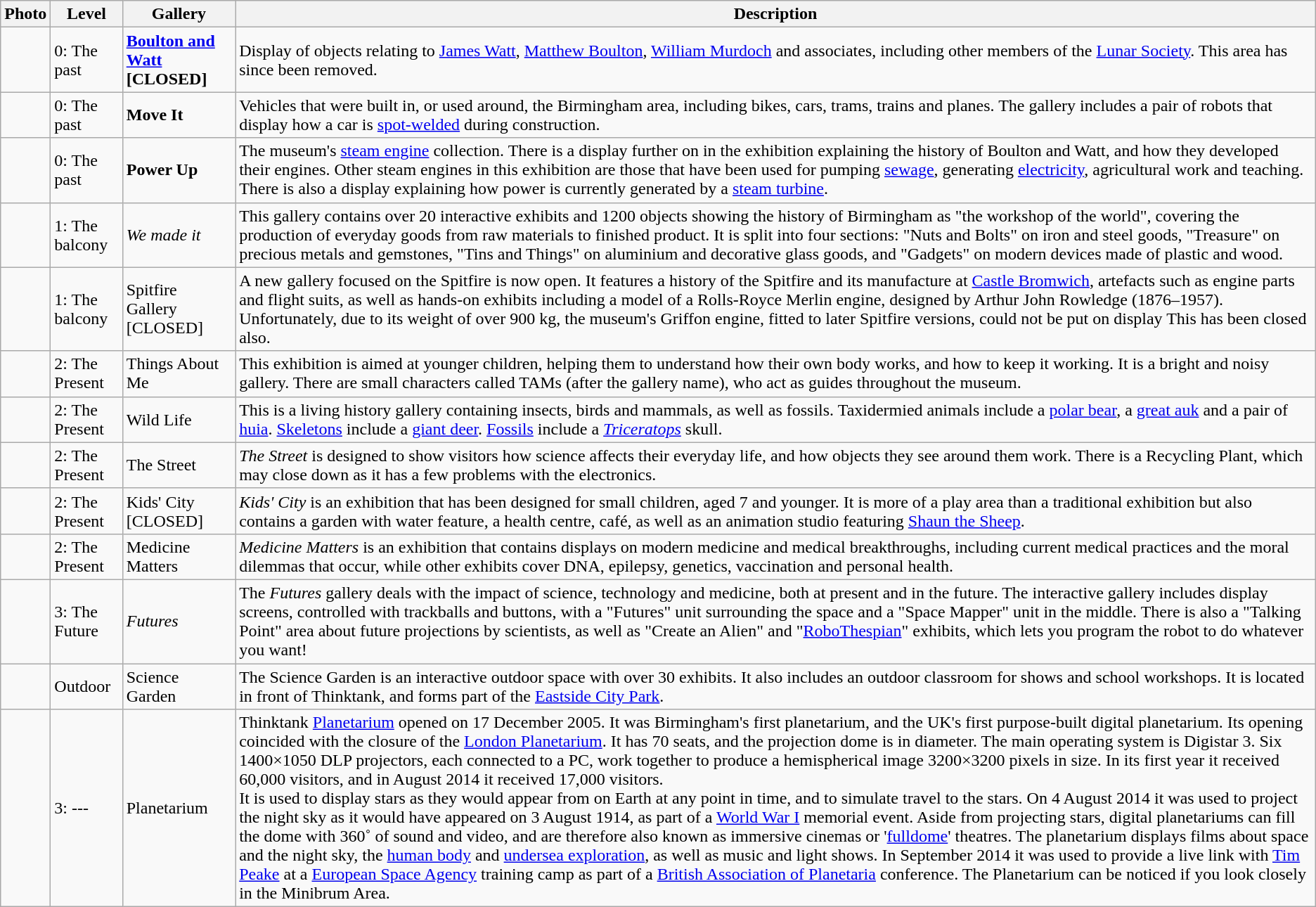<table class="wikitable">
<tr>
<th>Photo</th>
<th>Level</th>
<th>Gallery</th>
<th>Description</th>
</tr>
<tr>
<td></td>
<td>0: The past</td>
<td><strong><a href='#'>Boulton and Watt</a> [CLOSED]</strong></td>
<td>Display of objects relating to <a href='#'>James Watt</a>, <a href='#'>Matthew Boulton</a>, <a href='#'>William Murdoch</a> and associates, including other members of the <a href='#'>Lunar Society</a>. This area has since been removed.</td>
</tr>
<tr>
<td></td>
<td>0: The past</td>
<td><strong>Move It</strong></td>
<td>Vehicles that were built in, or used around, the Birmingham area, including bikes, cars, trams, trains and planes. The gallery includes a pair of robots that display how a car is <a href='#'>spot-welded</a> during construction.</td>
</tr>
<tr>
<td></td>
<td>0: The past</td>
<td><strong>Power Up</strong></td>
<td>The museum's <a href='#'>steam engine</a> collection. There is a display further on in the exhibition explaining the history of Boulton and Watt, and how they developed their engines. Other steam engines in this exhibition are those that have been used for pumping <a href='#'>sewage</a>, generating <a href='#'>electricity</a>, agricultural work and teaching. There is also a display explaining how power is currently generated by a <a href='#'>steam turbine</a>.</td>
</tr>
<tr>
<td></td>
<td>1: The balcony</td>
<td><em>We made it</em></td>
<td>This gallery contains over 20 interactive exhibits and 1200 objects showing the history of Birmingham as "the workshop of the world", covering the production of everyday goods from raw materials to finished product. It is split into four sections: "Nuts and Bolts" on iron and steel goods, "Treasure" on precious metals and gemstones, "Tins and Things" on aluminium and decorative glass goods, and "Gadgets" on modern devices made of plastic and wood.</td>
</tr>
<tr>
<td></td>
<td>1: The balcony</td>
<td>Spitfire Gallery [CLOSED]</td>
<td>A new gallery focused on the Spitfire is now open. It features a history of the Spitfire and its manufacture at <a href='#'>Castle Bromwich</a>, artefacts such as engine parts and flight suits, as well as hands-on exhibits including a model of a Rolls-Royce Merlin engine, designed by Arthur John Rowledge (1876–1957). Unfortunately, due to its weight of over 900 kg, the museum's Griffon engine, fitted to later Spitfire versions, could not be put on display This has been closed also.</td>
</tr>
<tr>
<td></td>
<td>2: The Present</td>
<td>Things About Me</td>
<td>This exhibition is aimed at younger children, helping them to understand how their own body works, and how to keep it working. It is a bright and noisy gallery. There are small characters called TAMs (after the gallery name), who act as guides throughout the museum.</td>
</tr>
<tr>
<td></td>
<td>2: The Present</td>
<td>Wild Life</td>
<td>This is a living history gallery containing insects, birds and mammals, as well as fossils. Taxidermied animals include a <a href='#'>polar bear</a>, a <a href='#'>great auk</a> and a pair of <a href='#'>huia</a>. <a href='#'>Skeletons</a> include a <a href='#'>giant deer</a>. <a href='#'>Fossils</a> include a <em><a href='#'>Triceratops</a></em> skull.</td>
</tr>
<tr>
<td></td>
<td>2: The Present</td>
<td>The Street</td>
<td><em>The Street</em> is designed to show visitors how science affects their everyday life, and how objects they see around them work.  There is a Recycling Plant, which may close down as it has a few problems with the electronics.</td>
</tr>
<tr>
<td></td>
<td>2: The Present</td>
<td>Kids' City [CLOSED]</td>
<td><em>Kids' City</em> is an exhibition that has been designed for small children, aged 7 and younger. It is more of a play area than a traditional exhibition but also contains a garden with water feature, a health centre, café, as well as an animation studio featuring <a href='#'>Shaun the Sheep</a>.</td>
</tr>
<tr>
<td></td>
<td>2: The Present</td>
<td>Medicine Matters</td>
<td><em>Medicine Matters</em> is an exhibition that contains displays on modern medicine and medical breakthroughs, including current medical practices and the moral dilemmas that occur, while other exhibits cover DNA, epilepsy, genetics, vaccination and personal health.</td>
</tr>
<tr>
<td></td>
<td>3: The Future</td>
<td><em>Futures</em></td>
<td>The <em>Futures</em> gallery deals with the impact of science, technology and medicine, both at present and in the future. The interactive gallery includes display screens, controlled with trackballs and buttons, with a "Futures" unit surrounding the space and a "Space Mapper" unit in the middle. There is also a "Talking Point" area about future projections by scientists, as well as "Create an Alien" and "<a href='#'>RoboThespian</a>" exhibits, which lets you program the robot to do whatever you want!</td>
</tr>
<tr>
<td></td>
<td>Outdoor</td>
<td>Science Garden</td>
<td>The Science Garden is an interactive outdoor space with over 30 exhibits. It also includes an outdoor classroom for shows and school workshops. It is located in front of Thinktank, and forms part of the <a href='#'>Eastside City Park</a>.</td>
</tr>
<tr>
<td></td>
<td>3: ---</td>
<td>Planetarium</td>
<td>Thinktank <a href='#'>Planetarium</a> opened on 17 December 2005. It was Birmingham's first planetarium, and the UK's first purpose-built digital planetarium. Its opening coincided with the closure of the <a href='#'>London Planetarium</a>. It has 70 seats, and the projection dome is  in diameter. The main operating system is Digistar 3. Six 1400×1050 DLP projectors, each connected to a PC, work together to produce a hemispherical image 3200×3200 pixels in size. In its first year it received 60,000 visitors, and in August 2014 it received 17,000 visitors.<br>It is used to display stars as they would appear from on Earth at any point in time, and to simulate travel to the stars. On 4 August 2014 it was used to project the night sky as it would have appeared on 3 August 1914, as part of a <a href='#'>World War I</a> memorial event. Aside from projecting stars, digital planetariums can fill the dome with 360˚ of sound and video, and are therefore also known as immersive cinemas or '<a href='#'>fulldome</a>' theatres. The planetarium displays films about space and the night sky, the <a href='#'>human body</a> and <a href='#'>undersea exploration</a>, as well as music and light shows. In September 2014 it was used to provide a live link with <a href='#'>Tim Peake</a> at a <a href='#'>European Space Agency</a> training camp as part of a <a href='#'>British Association of Planetaria</a> conference. The Planetarium can be noticed if you look closely in the Minibrum Area.</td>
</tr>
</table>
